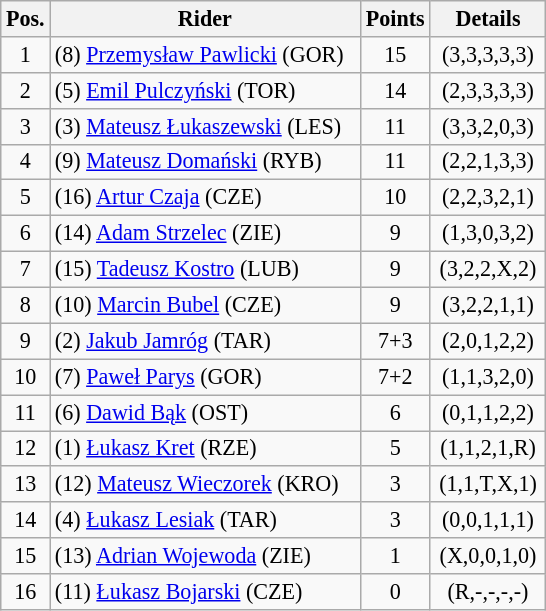<table class=wikitable style="font-size:92%;">
<tr>
<th width=25px>Pos.</th>
<th width=200px>Rider</th>
<th width=40px>Points</th>
<th width=70px>Details</th>
</tr>
<tr align=center >
<td>1</td>
<td align=left>(8) <a href='#'>Przemysław Pawlicki</a> (GOR)</td>
<td>15</td>
<td>(3,3,3,3,3)</td>
</tr>
<tr align=center >
<td>2</td>
<td align=left>(5) <a href='#'>Emil Pulczyński</a> (TOR)</td>
<td>14</td>
<td>(2,3,3,3,3)</td>
</tr>
<tr align=center >
<td>3</td>
<td align=left>(3) <a href='#'>Mateusz Łukaszewski</a> (LES)</td>
<td>11</td>
<td>(3,3,2,0,3)</td>
</tr>
<tr align=center >
<td>4</td>
<td align=left>(9) <a href='#'>Mateusz Domański</a> (RYB)</td>
<td>11</td>
<td>(2,2,1,3,3)</td>
</tr>
<tr align=center >
<td>5</td>
<td align=left>(16) <a href='#'>Artur Czaja</a> (CZE)</td>
<td>10</td>
<td>(2,2,3,2,1)</td>
</tr>
<tr align=center >
<td>6</td>
<td align=left>(14) <a href='#'>Adam Strzelec</a> (ZIE)</td>
<td>9</td>
<td>(1,3,0,3,2)</td>
</tr>
<tr align=center >
<td>7</td>
<td align=left>(15) <a href='#'>Tadeusz Kostro</a> (LUB)</td>
<td>9</td>
<td>(3,2,2,X,2)</td>
</tr>
<tr align=center >
<td>8</td>
<td align=left>(10) <a href='#'>Marcin Bubel</a> (CZE)</td>
<td>9</td>
<td>(3,2,2,1,1)</td>
</tr>
<tr align=center >
<td>9</td>
<td align=left>(2) <a href='#'>Jakub Jamróg</a> (TAR)</td>
<td>7+3</td>
<td>(2,0,1,2,2)</td>
</tr>
<tr align=center>
<td>10</td>
<td align=left>(7) <a href='#'>Paweł Parys</a> (GOR)</td>
<td>7+2</td>
<td>(1,1,3,2,0)</td>
</tr>
<tr align=center>
<td>11</td>
<td align=left>(6) <a href='#'>Dawid Bąk</a> (OST)</td>
<td>6</td>
<td>(0,1,1,2,2)</td>
</tr>
<tr align=center>
<td>12</td>
<td align=left>(1) <a href='#'>Łukasz Kret</a> (RZE)</td>
<td>5</td>
<td>(1,1,2,1,R)</td>
</tr>
<tr align=center>
<td>13</td>
<td align=left>(12) <a href='#'>Mateusz Wieczorek</a> (KRO)</td>
<td>3</td>
<td>(1,1,T,X,1)</td>
</tr>
<tr align=center>
<td>14</td>
<td align=left>(4) <a href='#'>Łukasz Lesiak</a> (TAR)</td>
<td>3</td>
<td>(0,0,1,1,1)</td>
</tr>
<tr align=center>
<td>15</td>
<td align=left>(13) <a href='#'>Adrian Wojewoda</a> (ZIE)</td>
<td>1</td>
<td>(X,0,0,1,0)</td>
</tr>
<tr align=center>
<td>16</td>
<td align=left>(11) <a href='#'>Łukasz Bojarski</a> (CZE)</td>
<td>0</td>
<td>(R,-,-,-,-)</td>
</tr>
</table>
